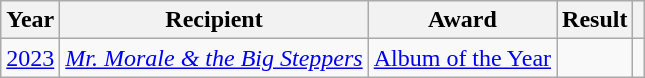<table class="wikitable sortable">
<tr>
<th>Year</th>
<th>Recipient</th>
<th>Award</th>
<th>Result</th>
<th></th>
</tr>
<tr>
<td><a href='#'>2023</a></td>
<td><em><a href='#'>Mr. Morale & the Big Steppers</a></em> </td>
<td><a href='#'>Album of the Year</a></td>
<td></td>
<td></td>
</tr>
</table>
